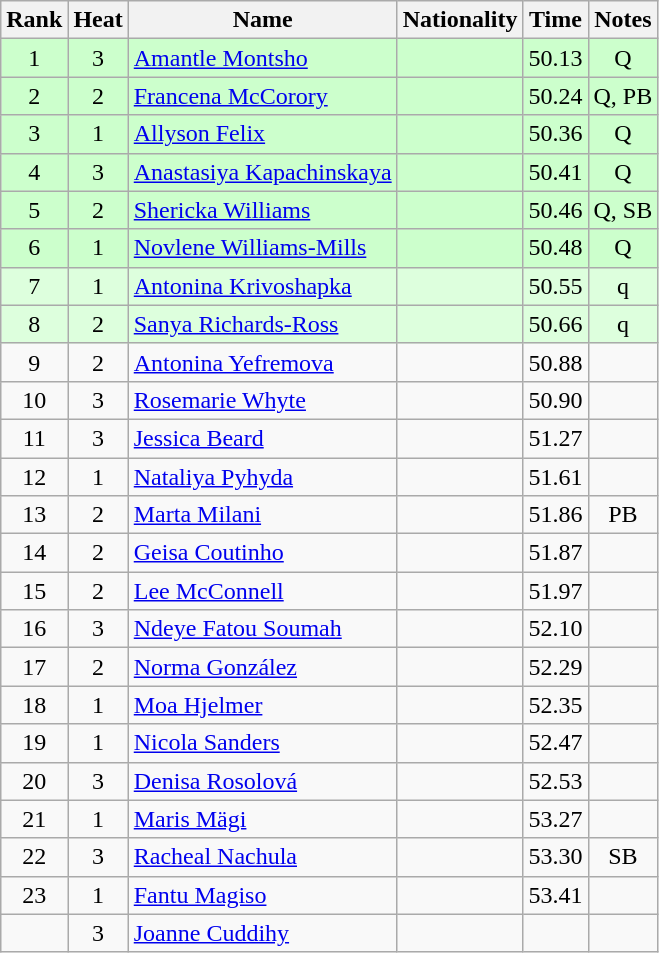<table class="wikitable sortable" style="text-align:center">
<tr>
<th>Rank</th>
<th>Heat</th>
<th>Name</th>
<th>Nationality</th>
<th>Time</th>
<th>Notes</th>
</tr>
<tr bgcolor=ccffcc>
<td>1</td>
<td>3</td>
<td align=left><a href='#'>Amantle Montsho</a></td>
<td align=left></td>
<td>50.13</td>
<td>Q</td>
</tr>
<tr bgcolor=ccffcc>
<td>2</td>
<td>2</td>
<td align=left><a href='#'>Francena McCorory</a></td>
<td align=left></td>
<td>50.24</td>
<td>Q, PB</td>
</tr>
<tr bgcolor=ccffcc>
<td>3</td>
<td>1</td>
<td align=left><a href='#'>Allyson Felix</a></td>
<td align=left></td>
<td>50.36</td>
<td>Q</td>
</tr>
<tr bgcolor=ccffcc>
<td>4</td>
<td>3</td>
<td align=left><a href='#'>Anastasiya Kapachinskaya</a></td>
<td align=left></td>
<td>50.41</td>
<td>Q</td>
</tr>
<tr bgcolor=ccffcc>
<td>5</td>
<td>2</td>
<td align=left><a href='#'>Shericka Williams</a></td>
<td align=left></td>
<td>50.46</td>
<td>Q, SB</td>
</tr>
<tr bgcolor=ccffcc>
<td>6</td>
<td>1</td>
<td align=left><a href='#'>Novlene Williams-Mills</a></td>
<td align=left></td>
<td>50.48</td>
<td>Q</td>
</tr>
<tr bgcolor=ddffdd>
<td>7</td>
<td>1</td>
<td align=left><a href='#'>Antonina Krivoshapka</a></td>
<td align=left></td>
<td>50.55</td>
<td>q</td>
</tr>
<tr bgcolor=ddffdd>
<td>8</td>
<td>2</td>
<td align=left><a href='#'>Sanya Richards-Ross</a></td>
<td align=left></td>
<td>50.66</td>
<td>q</td>
</tr>
<tr>
<td>9</td>
<td>2</td>
<td align=left><a href='#'>Antonina Yefremova</a></td>
<td align=left></td>
<td>50.88</td>
<td></td>
</tr>
<tr>
<td>10</td>
<td>3</td>
<td align=left><a href='#'>Rosemarie Whyte</a></td>
<td align=left></td>
<td>50.90</td>
<td></td>
</tr>
<tr>
<td>11</td>
<td>3</td>
<td align=left><a href='#'>Jessica Beard</a></td>
<td align=left></td>
<td>51.27</td>
<td></td>
</tr>
<tr>
<td>12</td>
<td>1</td>
<td align=left><a href='#'>Nataliya Pyhyda</a></td>
<td align=left></td>
<td>51.61</td>
<td></td>
</tr>
<tr>
<td>13</td>
<td>2</td>
<td align=left><a href='#'>Marta Milani</a></td>
<td align=left></td>
<td>51.86</td>
<td>PB</td>
</tr>
<tr>
<td>14</td>
<td>2</td>
<td align=left><a href='#'>Geisa Coutinho</a></td>
<td align=left></td>
<td>51.87</td>
<td></td>
</tr>
<tr>
<td>15</td>
<td>2</td>
<td align=left><a href='#'>Lee McConnell</a></td>
<td align=left></td>
<td>51.97</td>
<td></td>
</tr>
<tr>
<td>16</td>
<td>3</td>
<td align=left><a href='#'>Ndeye Fatou Soumah</a></td>
<td align=left></td>
<td>52.10</td>
<td></td>
</tr>
<tr>
<td>17</td>
<td>2</td>
<td align=left><a href='#'>Norma González</a></td>
<td align=left></td>
<td>52.29</td>
<td></td>
</tr>
<tr>
<td>18</td>
<td>1</td>
<td align=left><a href='#'>Moa Hjelmer</a></td>
<td align=left></td>
<td>52.35</td>
<td></td>
</tr>
<tr>
<td>19</td>
<td>1</td>
<td align=left><a href='#'>Nicola Sanders</a></td>
<td align=left></td>
<td>52.47</td>
<td></td>
</tr>
<tr>
<td>20</td>
<td>3</td>
<td align=left><a href='#'>Denisa Rosolová</a></td>
<td align=left></td>
<td>52.53</td>
<td></td>
</tr>
<tr>
<td>21</td>
<td>1</td>
<td align=left><a href='#'>Maris Mägi</a></td>
<td align=left></td>
<td>53.27</td>
<td></td>
</tr>
<tr>
<td>22</td>
<td>3</td>
<td align=left><a href='#'>Racheal Nachula</a></td>
<td align=left></td>
<td>53.30</td>
<td>SB</td>
</tr>
<tr>
<td>23</td>
<td>1</td>
<td align=left><a href='#'>Fantu Magiso</a></td>
<td align=left></td>
<td>53.41</td>
<td></td>
</tr>
<tr>
<td></td>
<td>3</td>
<td align=left><a href='#'>Joanne Cuddihy</a></td>
<td align=left></td>
<td></td>
<td></td>
</tr>
</table>
